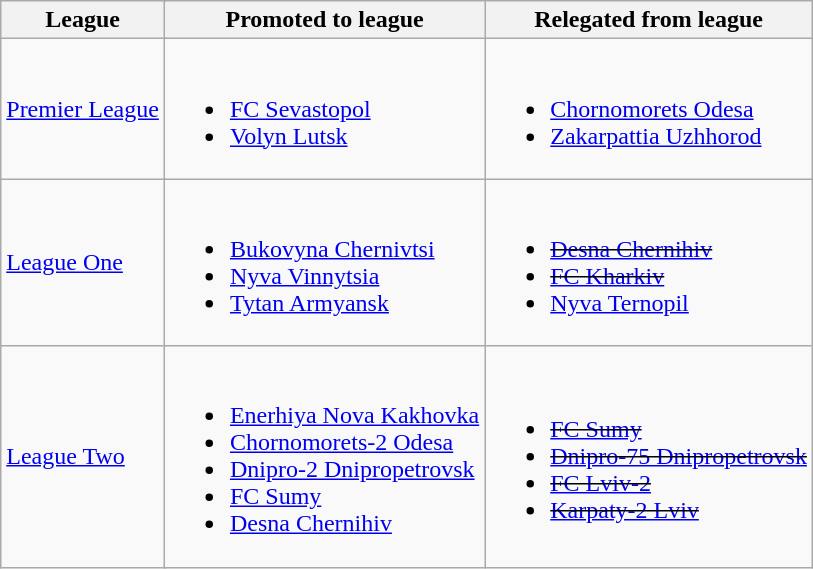<table class="wikitable">
<tr>
<th colspan=2>League</th>
<th>Promoted to league</th>
<th>Relegated from league</th>
</tr>
<tr>
<td colspan=2><a href='#'>Premier League</a></td>
<td><br><ul><li><a href='#'>FC Sevastopol</a></li><li><a href='#'>Volyn Lutsk</a></li></ul></td>
<td><br><ul><li><a href='#'>Chornomorets Odesa</a></li><li><a href='#'>Zakarpattia Uzhhorod</a></li></ul></td>
</tr>
<tr>
<td colspan=2><a href='#'>League One</a></td>
<td><br><ul><li><a href='#'>Bukovyna Chernivtsi</a></li><li><a href='#'>Nyva Vinnytsia</a></li><li><a href='#'>Tytan Armyansk</a></li></ul></td>
<td><br><ul><li><del><a href='#'>Desna Chernihiv</a></del></li><li><del><a href='#'>FC Kharkiv</a></del></li><li><a href='#'>Nyva Ternopil</a></li></ul></td>
</tr>
<tr>
<td colspan=2><a href='#'>League Two</a></td>
<td><br><ul><li><a href='#'>Enerhiya Nova Kakhovka</a></li><li><a href='#'>Chornomorets-2 Odesa</a></li><li><a href='#'>Dnipro-2 Dnipropetrovsk</a></li><li><a href='#'>FC Sumy</a> </li><li><a href='#'>Desna Chernihiv</a> </li></ul></td>
<td><br><ul><li><del><a href='#'>FC Sumy</a></del></li><li><del><a href='#'>Dnipro-75 Dnipropetrovsk</a></del></li><li><del><a href='#'>FC Lviv-2</a></del></li><li><del><a href='#'>Karpaty-2 Lviv</a></del></li></ul></td>
</tr>
</table>
